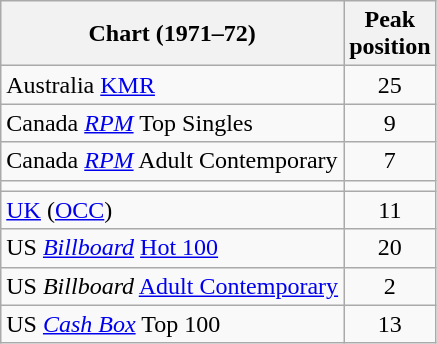<table class="wikitable sortable">
<tr>
<th>Chart (1971–72)</th>
<th>Peak<br>position</th>
</tr>
<tr>
<td>Australia <a href='#'>KMR</a></td>
<td style="text-align:center;">25</td>
</tr>
<tr>
<td>Canada <em><a href='#'>RPM</a></em> Top Singles</td>
<td style="text-align:center;">9</td>
</tr>
<tr>
<td>Canada <em><a href='#'>RPM</a></em> Adult Contemporary</td>
<td style="text-align:center;">7</td>
</tr>
<tr>
<td></td>
</tr>
<tr>
<td><a href='#'>UK</a> (<a href='#'>OCC</a>)</td>
<td style="text-align:center;">11</td>
</tr>
<tr>
<td>US <em><a href='#'>Billboard</a></em> <a href='#'>Hot 100</a></td>
<td style="text-align:center;">20</td>
</tr>
<tr>
<td>US <em>Billboard</em> <a href='#'>Adult Contemporary</a></td>
<td style="text-align:center;">2</td>
</tr>
<tr>
<td>US <a href='#'><em>Cash Box</em></a> Top 100</td>
<td align="center">13</td>
</tr>
</table>
